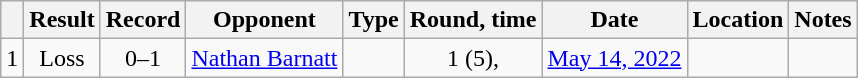<table class="wikitable" style="text-align:center">
<tr>
<th></th>
<th>Result</th>
<th>Record</th>
<th>Opponent</th>
<th>Type</th>
<th>Round, time</th>
<th>Date</th>
<th>Location</th>
<th>Notes</th>
</tr>
<tr>
<td>1</td>
<td>Loss</td>
<td>0–1</td>
<td style="text-align:left;"><a href='#'>Nathan Barnatt</a></td>
<td></td>
<td>1 (5), </td>
<td><a href='#'>May 14, 2022</a></td>
<td style="text-align:left;"></td>
<td></td>
</tr>
</table>
